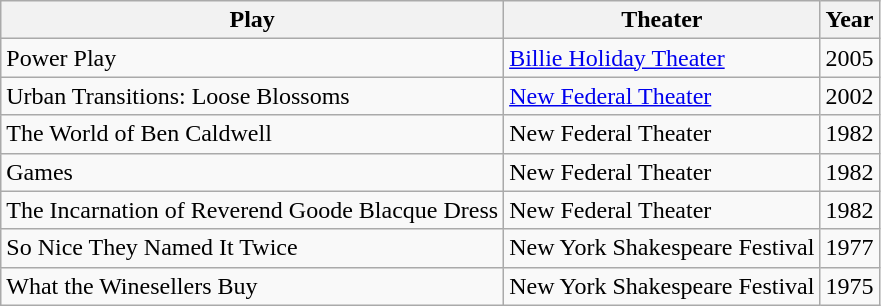<table class="wikitable sortable">
<tr>
<th>Play</th>
<th>Theater</th>
<th>Year</th>
</tr>
<tr>
<td>Power Play</td>
<td><a href='#'>Billie Holiday Theater</a></td>
<td>2005</td>
</tr>
<tr>
<td>Urban Transitions: Loose Blossoms</td>
<td><a href='#'>New Federal Theater</a></td>
<td>2002</td>
</tr>
<tr>
<td>The World of Ben Caldwell</td>
<td>New Federal Theater</td>
<td>1982</td>
</tr>
<tr>
<td>Games</td>
<td>New Federal Theater</td>
<td>1982</td>
</tr>
<tr>
<td>The Incarnation of Reverend Goode Blacque Dress</td>
<td>New Federal Theater</td>
<td>1982</td>
</tr>
<tr>
<td>So Nice They Named It Twice</td>
<td>New York Shakespeare Festival</td>
<td>1977</td>
</tr>
<tr>
<td>What the Winesellers Buy</td>
<td>New York Shakespeare Festival</td>
<td>1975</td>
</tr>
</table>
